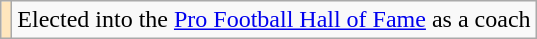<table class="wikitable">
<tr>
<td style="background-color:#FFE6BD" align="center"><strong></strong></td>
<td>Elected into the <a href='#'>Pro Football Hall of Fame</a> as a coach</td>
</tr>
</table>
